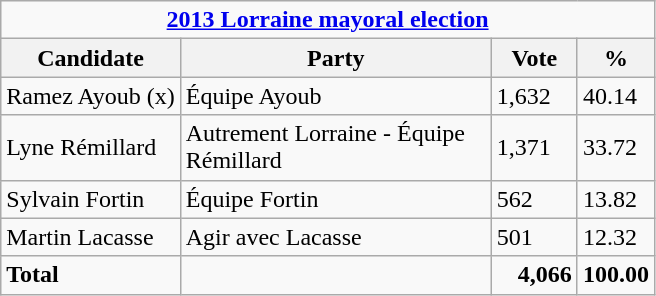<table class="wikitable">
<tr>
<td colspan="4" style="text-align:center;"><strong><a href='#'>2013 Lorraine mayoral election</a></strong></td>
</tr>
<tr>
<th bgcolor="#ddf width="200px">Candidate</th>
<th bgcolor="#ddf" width="200px">Party</th>
<th bgcolor="#ddf" width="50px">Vote</th>
<th bgcolor="#ddf" width="30px">%</th>
</tr>
<tr>
<td>Ramez Ayoub (x)</td>
<td>Équipe Ayoub</td>
<td>1,632</td>
<td>40.14</td>
</tr>
<tr>
<td>Lyne Rémillard</td>
<td>Autrement Lorraine - Équipe Rémillard</td>
<td>1,371</td>
<td>33.72</td>
</tr>
<tr>
<td>Sylvain Fortin</td>
<td>Équipe Fortin</td>
<td>562</td>
<td>13.82</td>
</tr>
<tr>
<td>Martin Lacasse</td>
<td>Agir avec Lacasse</td>
<td>501</td>
<td>12.32</td>
</tr>
<tr>
<td><strong>Total</strong></td>
<td></td>
<td align=right><strong>4,066</strong></td>
<td align=right><strong>100.00</strong></td>
</tr>
</table>
